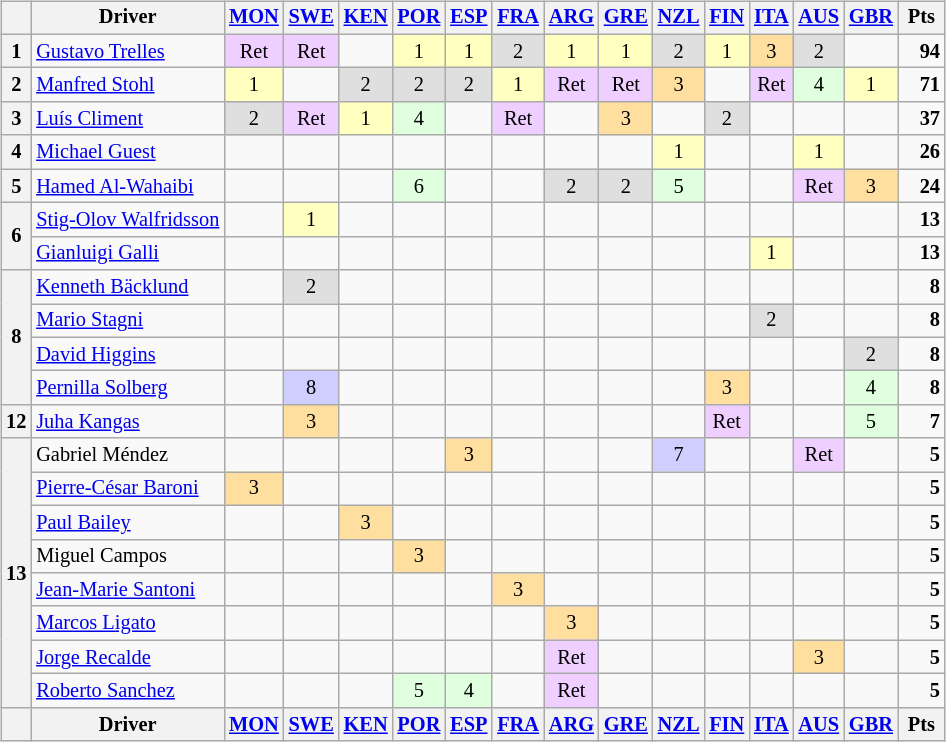<table>
<tr>
<td><br><table class="wikitable" style="font-size: 85%; text-align: center;">
<tr valign="top">
<th valign="middle"></th>
<th valign="middle">Driver</th>
<th><a href='#'>MON</a><br></th>
<th><a href='#'>SWE</a><br></th>
<th><a href='#'>KEN</a><br></th>
<th><a href='#'>POR</a><br></th>
<th><a href='#'>ESP</a><br></th>
<th><a href='#'>FRA</a><br></th>
<th><a href='#'>ARG</a><br></th>
<th><a href='#'>GRE</a><br></th>
<th><a href='#'>NZL</a><br></th>
<th><a href='#'>FIN</a><br></th>
<th><a href='#'>ITA</a><br></th>
<th><a href='#'>AUS</a><br></th>
<th><a href='#'>GBR</a><br></th>
<th valign="middle"> Pts </th>
</tr>
<tr>
<th>1</th>
<td align=left> <a href='#'>Gustavo Trelles</a></td>
<td style="background:#efcfff;">Ret</td>
<td style="background:#efcfff;">Ret</td>
<td></td>
<td style="background:#ffffbf;">1</td>
<td style="background:#ffffbf;">1</td>
<td style="background:#dfdfdf;">2</td>
<td style="background:#ffffbf;">1</td>
<td style="background:#ffffbf;">1</td>
<td style="background:#dfdfdf;">2</td>
<td style="background:#ffffbf;">1</td>
<td style="background:#ffdf9f;">3</td>
<td style="background:#dfdfdf;">2</td>
<td></td>
<td align="right"><strong>94</strong></td>
</tr>
<tr>
<th>2</th>
<td align=left> <a href='#'>Manfred Stohl</a></td>
<td style="background:#ffffbf;">1</td>
<td></td>
<td style="background:#dfdfdf;">2</td>
<td style="background:#dfdfdf;">2</td>
<td style="background:#dfdfdf;">2</td>
<td style="background:#ffffbf;">1</td>
<td style="background:#efcfff;">Ret</td>
<td style="background:#efcfff;">Ret</td>
<td style="background:#ffdf9f;">3</td>
<td></td>
<td style="background:#efcfff;">Ret</td>
<td style="background:#dfffdf;">4</td>
<td style="background:#ffffbf;">1</td>
<td align="right"><strong>71</strong></td>
</tr>
<tr>
<th>3</th>
<td align=left> <a href='#'>Luís Climent</a></td>
<td style="background:#dfdfdf;">2</td>
<td style="background:#efcfff;">Ret</td>
<td style="background:#ffffbf;">1</td>
<td style="background:#dfffdf;">4</td>
<td></td>
<td style="background:#efcfff;">Ret</td>
<td></td>
<td style="background:#ffdf9f;">3</td>
<td></td>
<td style="background:#dfdfdf;">2</td>
<td></td>
<td></td>
<td></td>
<td align="right"><strong>37</strong></td>
</tr>
<tr>
<th>4</th>
<td align=left> <a href='#'>Michael Guest</a></td>
<td></td>
<td></td>
<td></td>
<td></td>
<td></td>
<td></td>
<td></td>
<td></td>
<td style="background:#ffffbf;">1</td>
<td></td>
<td></td>
<td style="background:#ffffbf;">1</td>
<td></td>
<td align="right"><strong>26</strong></td>
</tr>
<tr>
<th>5</th>
<td align=left> <a href='#'>Hamed Al-Wahaibi</a></td>
<td></td>
<td></td>
<td></td>
<td style="background:#dfffdf;">6</td>
<td></td>
<td></td>
<td style="background:#dfdfdf;">2</td>
<td style="background:#dfdfdf;">2</td>
<td style="background:#dfffdf;">5</td>
<td></td>
<td></td>
<td style="background:#efcfff;">Ret</td>
<td style="background:#ffdf9f;">3</td>
<td align="right"><strong>24</strong></td>
</tr>
<tr>
<th rowspan="2">6</th>
<td align=left> <a href='#'>Stig-Olov Walfridsson</a></td>
<td></td>
<td style="background:#ffffbf;">1</td>
<td></td>
<td></td>
<td></td>
<td></td>
<td></td>
<td></td>
<td></td>
<td></td>
<td></td>
<td></td>
<td></td>
<td align="right"><strong>13</strong></td>
</tr>
<tr>
<td align=left> <a href='#'>Gianluigi Galli</a></td>
<td></td>
<td></td>
<td></td>
<td></td>
<td></td>
<td></td>
<td></td>
<td></td>
<td></td>
<td></td>
<td style="background:#ffffbf;">1</td>
<td></td>
<td></td>
<td align="right"><strong>13</strong></td>
</tr>
<tr>
<th rowspan="4">8</th>
<td align=left> <a href='#'>Kenneth Bäcklund</a></td>
<td></td>
<td style="background:#dfdfdf;">2</td>
<td></td>
<td></td>
<td></td>
<td></td>
<td></td>
<td></td>
<td></td>
<td></td>
<td></td>
<td></td>
<td></td>
<td align="right"><strong>8</strong></td>
</tr>
<tr>
<td align=left> <a href='#'>Mario Stagni</a></td>
<td></td>
<td></td>
<td></td>
<td></td>
<td></td>
<td></td>
<td></td>
<td></td>
<td></td>
<td></td>
<td style="background:#dfdfdf;">2</td>
<td></td>
<td></td>
<td align="right"><strong>8</strong></td>
</tr>
<tr>
<td align=left> <a href='#'>David Higgins</a></td>
<td></td>
<td></td>
<td></td>
<td></td>
<td></td>
<td></td>
<td></td>
<td></td>
<td></td>
<td></td>
<td></td>
<td></td>
<td style="background:#dfdfdf;">2</td>
<td align="right"><strong>8</strong></td>
</tr>
<tr>
<td align=left> <a href='#'>Pernilla Solberg</a></td>
<td></td>
<td style="background:#cfcfff;">8</td>
<td></td>
<td></td>
<td></td>
<td></td>
<td></td>
<td></td>
<td></td>
<td style="background:#ffdf9f;">3</td>
<td></td>
<td></td>
<td style="background:#dfffdf;">4</td>
<td align="right"><strong>8</strong></td>
</tr>
<tr>
<th>12</th>
<td align=left> <a href='#'>Juha Kangas</a></td>
<td></td>
<td style="background:#ffdf9f;">3</td>
<td></td>
<td></td>
<td></td>
<td></td>
<td></td>
<td></td>
<td></td>
<td style="background:#efcfff;">Ret</td>
<td></td>
<td></td>
<td style="background:#dfffdf;">5</td>
<td align="right"><strong>7</strong></td>
</tr>
<tr>
<th rowspan="8">13</th>
<td align=left> Gabriel Méndez</td>
<td></td>
<td></td>
<td></td>
<td></td>
<td style="background:#ffdf9f;">3</td>
<td></td>
<td></td>
<td></td>
<td style="background:#cfcfff;">7</td>
<td></td>
<td></td>
<td style="background:#efcfff;">Ret</td>
<td></td>
<td align="right"><strong>5</strong></td>
</tr>
<tr>
<td align=left> <a href='#'>Pierre-César Baroni</a></td>
<td style="background:#ffdf9f;">3</td>
<td></td>
<td></td>
<td></td>
<td></td>
<td></td>
<td></td>
<td></td>
<td></td>
<td></td>
<td></td>
<td></td>
<td></td>
<td align="right"><strong>5</strong></td>
</tr>
<tr>
<td align=left> <a href='#'>Paul Bailey</a></td>
<td></td>
<td></td>
<td style="background:#ffdf9f;">3</td>
<td></td>
<td></td>
<td></td>
<td></td>
<td></td>
<td></td>
<td></td>
<td></td>
<td></td>
<td></td>
<td align="right"><strong>5</strong></td>
</tr>
<tr>
<td align=left> Miguel Campos</td>
<td></td>
<td></td>
<td></td>
<td style="background:#ffdf9f;">3</td>
<td></td>
<td></td>
<td></td>
<td></td>
<td></td>
<td></td>
<td></td>
<td></td>
<td></td>
<td align="right"><strong>5</strong></td>
</tr>
<tr>
<td align=left> <a href='#'>Jean-Marie Santoni</a></td>
<td></td>
<td></td>
<td></td>
<td></td>
<td></td>
<td style="background:#ffdf9f;">3</td>
<td></td>
<td></td>
<td></td>
<td></td>
<td></td>
<td></td>
<td></td>
<td align="right"><strong>5</strong></td>
</tr>
<tr>
<td align=left> <a href='#'>Marcos Ligato</a></td>
<td></td>
<td></td>
<td></td>
<td></td>
<td></td>
<td></td>
<td style="background:#ffdf9f;">3</td>
<td></td>
<td></td>
<td></td>
<td></td>
<td></td>
<td></td>
<td align="right"><strong>5</strong></td>
</tr>
<tr>
<td align=left nowrap> <a href='#'>Jorge Recalde</a></td>
<td></td>
<td></td>
<td></td>
<td></td>
<td></td>
<td></td>
<td style="background:#efcfff;">Ret</td>
<td></td>
<td></td>
<td></td>
<td></td>
<td style="background:#ffdf9f;">3</td>
<td></td>
<td align="right"><strong>5</strong></td>
</tr>
<tr>
<td align=left> <a href='#'>Roberto Sanchez</a></td>
<td></td>
<td></td>
<td></td>
<td style="background:#dfffdf;">5</td>
<td style="background:#dfffdf;">4</td>
<td></td>
<td style="background:#efcfff;">Ret</td>
<td></td>
<td></td>
<td></td>
<td></td>
<td></td>
<td></td>
<td align="right"><strong>5</strong></td>
</tr>
<tr valign="top">
<th valign="middle"></th>
<th valign="middle">Driver</th>
<th><a href='#'>MON</a><br></th>
<th><a href='#'>SWE</a><br></th>
<th><a href='#'>KEN</a><br></th>
<th><a href='#'>POR</a><br></th>
<th><a href='#'>ESP</a><br></th>
<th><a href='#'>FRA</a><br></th>
<th><a href='#'>ARG</a><br></th>
<th><a href='#'>GRE</a><br></th>
<th><a href='#'>NZL</a><br></th>
<th><a href='#'>FIN</a><br></th>
<th><a href='#'>ITA</a><br></th>
<th><a href='#'>AUS</a><br></th>
<th><a href='#'>GBR</a><br></th>
<th valign="middle"> Pts </th>
</tr>
</table>
</td>
<td valign="top"><br></td>
</tr>
</table>
